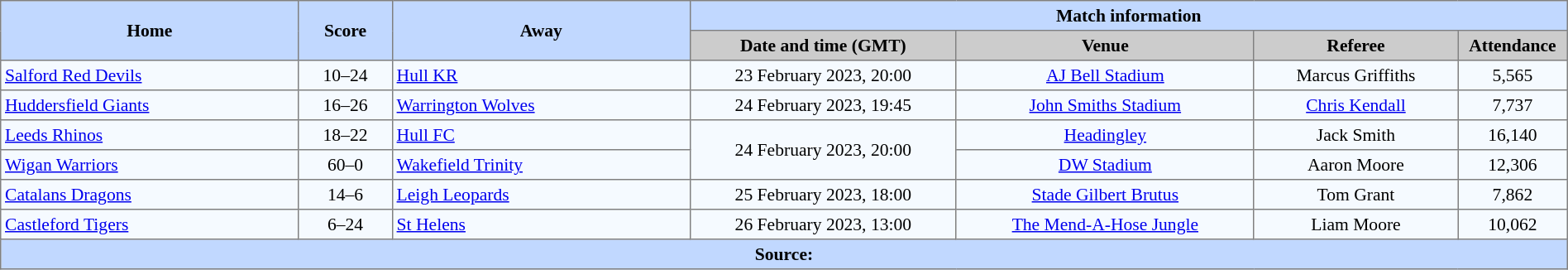<table border=1 style="border-collapse:collapse; font-size:90%; text-align:center;" cellpadding=3 cellspacing=0 width=100%>
<tr style="background:#C1D8ff;">
<th scope="col" rowspan=2 width=19%>Home</th>
<th scope="col" rowspan=2 width=6%>Score</th>
<th scope="col" rowspan=2 width=19%>Away</th>
<th colspan=4>Match information</th>
</tr>
<tr style="background:#CCCCCC;">
<th scope="col" width=17%>Date and time (GMT)</th>
<th scope="col" width=19%>Venue</th>
<th scope="col" width=13%>Referee</th>
<th scope="col" width=7%>Attendance</th>
</tr>
<tr style="background:#F5FAFF;">
<td style="text-align:left;"> <a href='#'>Salford Red Devils</a></td>
<td>10–24</td>
<td style="text-align:left;"> <a href='#'>Hull KR</a></td>
<td>23 February 2023, 20:00</td>
<td><a href='#'>AJ Bell Stadium</a></td>
<td>Marcus Griffiths</td>
<td>5,565</td>
</tr>
<tr style="background:#F5FAFF;">
<td style="text-align:left;"> <a href='#'>Huddersfield Giants</a></td>
<td>16–26</td>
<td style="text-align:left;"> <a href='#'>Warrington Wolves</a></td>
<td>24 February 2023, 19:45</td>
<td><a href='#'>John Smiths Stadium</a></td>
<td><a href='#'>Chris Kendall</a></td>
<td>7,737</td>
</tr>
<tr style="background:#F5FAFF;">
<td style="text-align:left;"> <a href='#'>Leeds Rhinos</a></td>
<td>18–22</td>
<td style="text-align:left;"> <a href='#'>Hull FC</a></td>
<td Rowspan=2>24 February 2023, 20:00</td>
<td><a href='#'>Headingley</a></td>
<td>Jack Smith</td>
<td>16,140</td>
</tr>
<tr style="background:#F5FAFF;">
<td style="text-align:left;"> <a href='#'>Wigan Warriors</a></td>
<td>60–0</td>
<td style="text-align:left;"> <a href='#'>Wakefield Trinity</a></td>
<td><a href='#'>DW Stadium</a></td>
<td>Aaron Moore</td>
<td>12,306</td>
</tr>
<tr style="background:#F5FAFF;">
<td style="text-align:left;"> <a href='#'>Catalans Dragons</a></td>
<td>14–6</td>
<td style="text-align:left;"> <a href='#'>Leigh Leopards</a></td>
<td>25 February 2023, 18:00</td>
<td><a href='#'>Stade Gilbert Brutus</a></td>
<td>Tom Grant</td>
<td>7,862</td>
</tr>
<tr style="background:#F5FAFF;">
<td style="text-align:left;"> <a href='#'>Castleford Tigers</a></td>
<td>6–24</td>
<td style="text-align:left;"> <a href='#'>St Helens</a></td>
<td>26 February 2023, 13:00</td>
<td><a href='#'>The Mend-A-Hose Jungle</a></td>
<td>Liam Moore</td>
<td>10,062</td>
</tr>
<tr style="background:#c1d8ff;">
<th colspan=7>Source:</th>
</tr>
</table>
